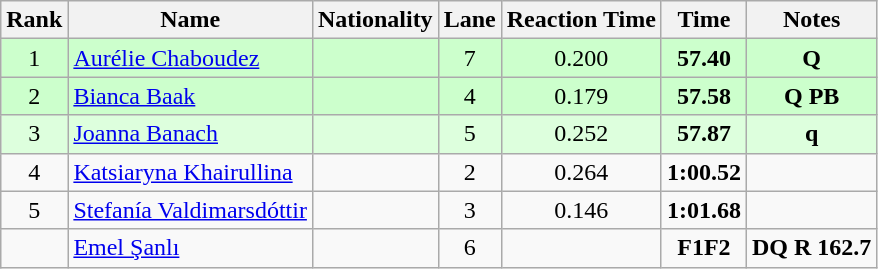<table class="wikitable sortable" style="text-align:center">
<tr>
<th>Rank</th>
<th>Name</th>
<th>Nationality</th>
<th>Lane</th>
<th>Reaction Time</th>
<th>Time</th>
<th>Notes</th>
</tr>
<tr bgcolor=ccffcc>
<td>1</td>
<td align=left><a href='#'>Aurélie Chaboudez</a></td>
<td align=left></td>
<td>7</td>
<td>0.200</td>
<td><strong>57.40</strong></td>
<td><strong>Q</strong></td>
</tr>
<tr bgcolor=ccffcc>
<td>2</td>
<td align=left><a href='#'>Bianca Baak</a></td>
<td align=left></td>
<td>4</td>
<td>0.179</td>
<td><strong>57.58</strong></td>
<td><strong>Q PB</strong></td>
</tr>
<tr bgcolor=ddffdd>
<td>3</td>
<td align=left><a href='#'>Joanna Banach</a></td>
<td align=left></td>
<td>5</td>
<td>0.252</td>
<td><strong>57.87</strong></td>
<td><strong>q</strong></td>
</tr>
<tr>
<td>4</td>
<td align=left><a href='#'>Katsiaryna Khairullina</a></td>
<td align=left></td>
<td>2</td>
<td>0.264</td>
<td><strong>1:00.52</strong></td>
<td></td>
</tr>
<tr>
<td>5</td>
<td align=left><a href='#'>Stefanía Valdimarsdóttir</a></td>
<td align=left></td>
<td>3</td>
<td>0.146</td>
<td><strong>1:01.68</strong></td>
<td></td>
</tr>
<tr>
<td></td>
<td align=left><a href='#'>Emel Şanlı</a></td>
<td align=left></td>
<td>6</td>
<td></td>
<td><strong>F1F2</strong></td>
<td><strong>DQ R 162.7</strong></td>
</tr>
</table>
